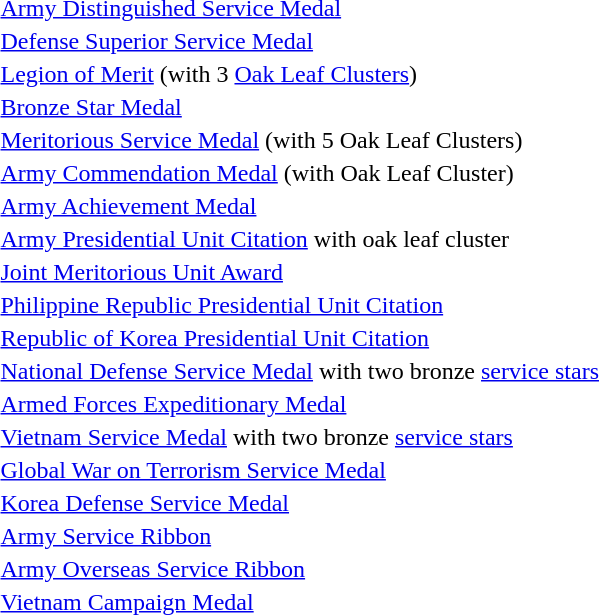<table>
<tr>
<td></td>
<td><a href='#'>Army Distinguished Service Medal</a></td>
</tr>
<tr>
<td></td>
<td><a href='#'>Defense Superior Service Medal</a></td>
</tr>
<tr>
<td></td>
<td><a href='#'>Legion of Merit</a> (with 3 <a href='#'>Oak Leaf Clusters</a>)</td>
</tr>
<tr>
<td></td>
<td><a href='#'>Bronze Star Medal</a></td>
</tr>
<tr>
<td></td>
<td><a href='#'>Meritorious Service Medal</a> (with 5 Oak Leaf Clusters)</td>
</tr>
<tr>
<td></td>
<td><a href='#'>Army Commendation Medal</a> (with Oak Leaf Cluster)</td>
</tr>
<tr>
<td></td>
<td><a href='#'>Army Achievement Medal</a></td>
</tr>
<tr>
<td></td>
<td><a href='#'>Army Presidential Unit Citation</a> with oak leaf cluster</td>
</tr>
<tr>
<td></td>
<td><a href='#'>Joint Meritorious Unit Award</a></td>
</tr>
<tr>
<td></td>
<td><a href='#'>Philippine Republic Presidential Unit Citation</a></td>
</tr>
<tr>
<td></td>
<td><a href='#'>Republic of Korea Presidential Unit Citation</a></td>
</tr>
<tr>
<td></td>
<td><a href='#'>National Defense Service Medal</a> with two bronze <a href='#'>service stars</a></td>
</tr>
<tr>
<td></td>
<td><a href='#'>Armed Forces Expeditionary Medal</a></td>
</tr>
<tr>
<td></td>
<td><a href='#'>Vietnam Service Medal</a> with two bronze <a href='#'>service stars</a></td>
</tr>
<tr>
<td></td>
<td><a href='#'>Global War on Terrorism Service Medal</a></td>
</tr>
<tr>
<td></td>
<td><a href='#'>Korea Defense Service Medal</a></td>
</tr>
<tr>
<td></td>
<td><a href='#'>Army Service Ribbon</a></td>
</tr>
<tr>
<td></td>
<td><a href='#'>Army Overseas Service Ribbon</a></td>
</tr>
<tr>
<td></td>
<td><a href='#'>Vietnam Campaign Medal</a></td>
</tr>
</table>
